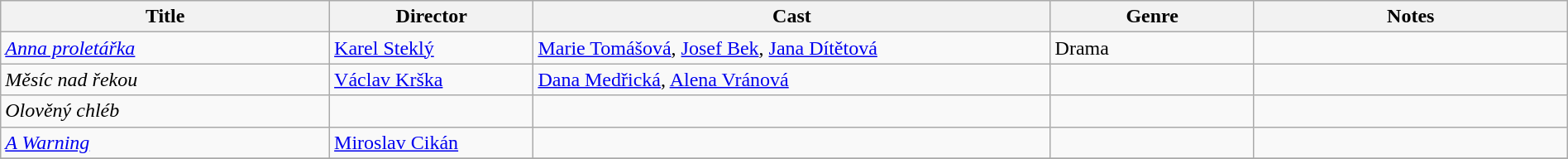<table class="wikitable" style="width:100%;">
<tr>
<th style="width:21%;">Title</th>
<th style="width:13%;">Director</th>
<th style="width:33%;">Cast</th>
<th style="width:13%;">Genre</th>
<th style="width:20%;">Notes</th>
</tr>
<tr>
<td><em><a href='#'>Anna proletářka</a></em></td>
<td><a href='#'>Karel Steklý</a></td>
<td><a href='#'>Marie Tomášová</a>, <a href='#'>Josef Bek</a>, <a href='#'>Jana Dítětová</a></td>
<td>Drama</td>
<td></td>
</tr>
<tr>
<td><em>Měsíc nad řekou</em></td>
<td><a href='#'>Václav Krška</a></td>
<td><a href='#'>Dana Medřická</a>, <a href='#'>Alena Vránová</a></td>
<td></td>
<td></td>
</tr>
<tr>
<td><em>Olověný chléb</em></td>
<td></td>
<td></td>
<td></td>
<td></td>
</tr>
<tr>
<td><em><a href='#'>A Warning</a></em></td>
<td><a href='#'>Miroslav Cikán</a></td>
<td></td>
<td></td>
<td></td>
</tr>
<tr>
</tr>
</table>
